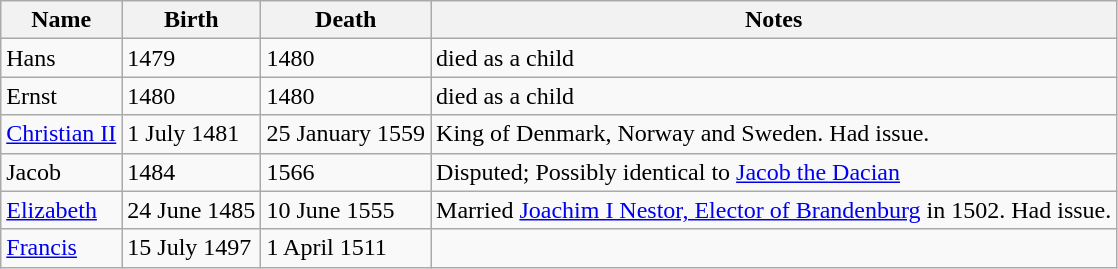<table class="wikitable">
<tr>
<th>Name</th>
<th>Birth</th>
<th>Death</th>
<th>Notes</th>
</tr>
<tr>
<td>Hans</td>
<td>1479</td>
<td>1480</td>
<td>died as a child</td>
</tr>
<tr>
<td>Ernst</td>
<td>1480</td>
<td>1480</td>
<td>died as a child</td>
</tr>
<tr>
<td><a href='#'>Christian II</a></td>
<td>1 July 1481</td>
<td>25 January 1559</td>
<td>King of Denmark, Norway and Sweden. Had issue.</td>
</tr>
<tr>
<td>Jacob</td>
<td>1484</td>
<td>1566</td>
<td>Disputed; Possibly identical to <a href='#'>Jacob the Dacian</a></td>
</tr>
<tr>
<td><a href='#'>Elizabeth</a></td>
<td>24 June 1485</td>
<td>10 June 1555</td>
<td>Married <a href='#'>Joachim I Nestor, Elector of Brandenburg</a> in 1502. Had issue.</td>
</tr>
<tr>
<td><a href='#'>Francis</a></td>
<td>15 July 1497</td>
<td>1 April 1511</td>
<td></td>
</tr>
</table>
